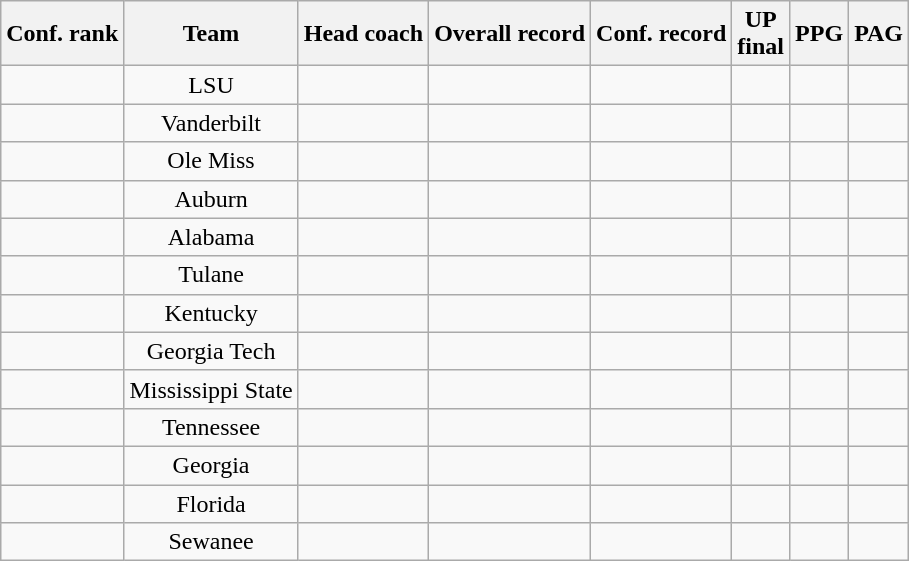<table class="wikitable sortable" style="text-align:center">
<tr>
<th scope="col">Conf. rank</th>
<th scope="col">Team</th>
<th scope="col">Head coach</th>
<th scope="col">Overall record</th>
<th scope="col">Conf. record</th>
<th scope="col">UP<br>final</th>
<th scope="col">PPG</th>
<th scope="col">PAG</th>
</tr>
<tr>
<td></td>
<td>LSU</td>
<td></td>
<td></td>
<td></td>
<td></td>
<td></td>
<td></td>
</tr>
<tr>
<td></td>
<td>Vanderbilt</td>
<td></td>
<td></td>
<td></td>
<td></td>
<td></td>
<td></td>
</tr>
<tr>
<td></td>
<td>Ole Miss</td>
<td></td>
<td></td>
<td></td>
<td></td>
<td></td>
<td></td>
</tr>
<tr>
<td></td>
<td>Auburn</td>
<td></td>
<td></td>
<td></td>
<td></td>
<td></td>
<td></td>
</tr>
<tr>
<td></td>
<td>Alabama</td>
<td></td>
<td></td>
<td></td>
<td></td>
<td></td>
<td></td>
</tr>
<tr>
<td></td>
<td>Tulane</td>
<td></td>
<td></td>
<td></td>
<td></td>
<td></td>
<td></td>
</tr>
<tr>
<td></td>
<td>Kentucky</td>
<td></td>
<td></td>
<td></td>
<td></td>
<td></td>
<td></td>
</tr>
<tr>
<td></td>
<td>Georgia Tech</td>
<td></td>
<td></td>
<td></td>
<td></td>
<td></td>
<td></td>
</tr>
<tr>
<td></td>
<td>Mississippi State</td>
<td></td>
<td></td>
<td></td>
<td></td>
<td></td>
<td></td>
</tr>
<tr>
<td></td>
<td>Tennessee</td>
<td></td>
<td></td>
<td></td>
<td></td>
<td></td>
<td></td>
</tr>
<tr>
<td></td>
<td>Georgia</td>
<td></td>
<td></td>
<td></td>
<td></td>
<td></td>
<td></td>
</tr>
<tr>
<td></td>
<td>Florida</td>
<td></td>
<td></td>
<td></td>
<td></td>
<td></td>
<td></td>
</tr>
<tr>
<td></td>
<td>Sewanee</td>
<td></td>
<td></td>
<td></td>
<td></td>
<td></td>
<td></td>
</tr>
</table>
